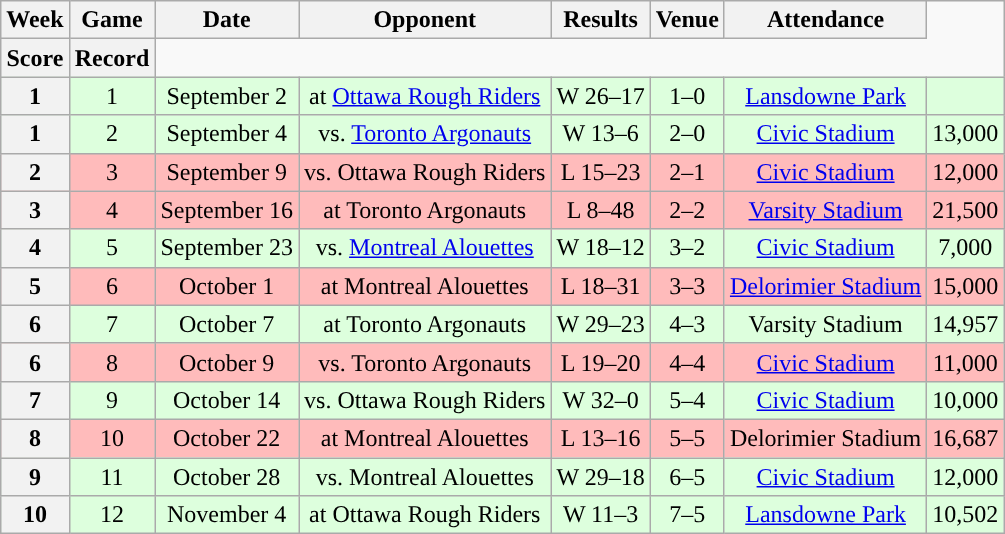<table class="wikitable" style="text-align:center">
<tr>
<th>Week</th>
<th>Game</th>
<th>Date</th>
<th>Opponent</th>
<th>Results</th>
<th>Venue</th>
<th>Attendance</th>
</tr>
<tr>
<th>Score</th>
<th>Record</th>
</tr>
<tr style="background:#ddffdd">
<th>1</th>
<td>1</td>
<td>September 2</td>
<td>at <a href='#'>Ottawa Rough Riders</a></td>
<td>W 26–17</td>
<td>1–0</td>
<td><a href='#'>Lansdowne Park</a></td>
<td></td>
</tr>
<tr style="background:#ddffdd">
<th>1</th>
<td>2</td>
<td>September 4</td>
<td>vs. <a href='#'>Toronto Argonauts</a></td>
<td>W 13–6</td>
<td>2–0</td>
<td><a href='#'>Civic Stadium</a></td>
<td>13,000</td>
</tr>
<tr style="background:#ffbbbb">
<th>2</th>
<td>3</td>
<td>September 9</td>
<td>vs. Ottawa Rough Riders</td>
<td>L 15–23</td>
<td>2–1</td>
<td><a href='#'>Civic Stadium</a></td>
<td>12,000</td>
</tr>
<tr style="background:#ffbbbb">
<th>3</th>
<td>4</td>
<td>September 16</td>
<td>at Toronto Argonauts</td>
<td>L 8–48</td>
<td>2–2</td>
<td><a href='#'>Varsity Stadium</a></td>
<td>21,500</td>
</tr>
<tr style="background:#ddffdd">
<th>4</th>
<td>5</td>
<td>September 23</td>
<td>vs. <a href='#'>Montreal Alouettes</a></td>
<td>W 18–12</td>
<td>3–2</td>
<td><a href='#'>Civic Stadium</a></td>
<td>7,000</td>
</tr>
<tr style="background:#ffbbbb">
<th>5</th>
<td>6</td>
<td>October 1</td>
<td>at Montreal Alouettes</td>
<td>L 18–31</td>
<td>3–3</td>
<td><a href='#'>Delorimier Stadium</a></td>
<td>15,000</td>
</tr>
<tr style="background:#ddffdd">
<th>6</th>
<td>7</td>
<td>October 7</td>
<td>at Toronto Argonauts</td>
<td>W 29–23</td>
<td>4–3</td>
<td>Varsity Stadium</td>
<td>14,957</td>
</tr>
<tr style="background:#ffbbbb">
<th>6</th>
<td>8</td>
<td>October 9</td>
<td>vs. Toronto Argonauts</td>
<td>L 19–20</td>
<td>4–4</td>
<td><a href='#'>Civic Stadium</a></td>
<td>11,000</td>
</tr>
<tr style="background:#ddffdd">
<th>7</th>
<td>9</td>
<td>October 14</td>
<td>vs. Ottawa Rough Riders</td>
<td>W 32–0</td>
<td>5–4</td>
<td><a href='#'>Civic Stadium</a></td>
<td>10,000</td>
</tr>
<tr style="background:#ffbbbb">
<th>8</th>
<td>10</td>
<td>October 22</td>
<td>at Montreal Alouettes</td>
<td>L 13–16</td>
<td>5–5</td>
<td>Delorimier Stadium</td>
<td>16,687</td>
</tr>
<tr style="background:#ddffdd">
<th>9</th>
<td>11</td>
<td>October 28</td>
<td>vs. Montreal Alouettes</td>
<td>W 29–18</td>
<td>6–5</td>
<td><a href='#'>Civic Stadium</a></td>
<td>12,000</td>
</tr>
<tr style="background:#ddffdd">
<th>10</th>
<td>12</td>
<td>November 4</td>
<td>at Ottawa Rough Riders</td>
<td>W 11–3</td>
<td>7–5</td>
<td><a href='#'>Lansdowne Park</a></td>
<td>10,502</td>
</tr>
</table>
